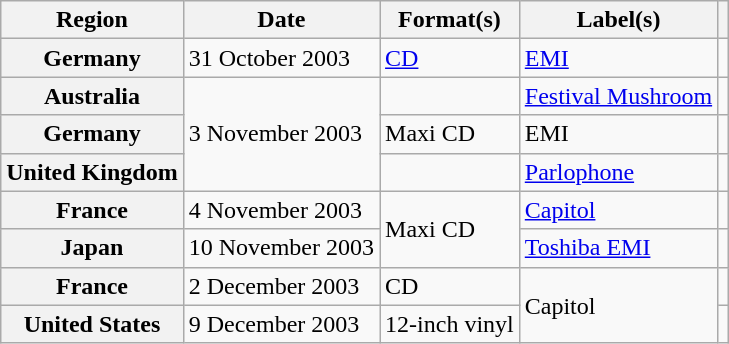<table class="wikitable plainrowheaders">
<tr>
<th scope="col">Region</th>
<th scope="col">Date</th>
<th scope="col">Format(s)</th>
<th scope="col">Label(s)</th>
<th scope="col"></th>
</tr>
<tr>
<th scope="row">Germany</th>
<td>31 October 2003</td>
<td><a href='#'>CD</a></td>
<td><a href='#'>EMI</a></td>
<td></td>
</tr>
<tr>
<th scope="row">Australia</th>
<td rowspan="3">3 November 2003</td>
<td></td>
<td><a href='#'>Festival Mushroom</a></td>
<td></td>
</tr>
<tr>
<th scope="row">Germany</th>
<td>Maxi CD</td>
<td>EMI</td>
<td></td>
</tr>
<tr>
<th scope="row">United Kingdom</th>
<td></td>
<td><a href='#'>Parlophone</a></td>
<td></td>
</tr>
<tr>
<th scope="row">France</th>
<td>4 November 2003</td>
<td rowspan="2">Maxi CD</td>
<td><a href='#'>Capitol</a></td>
<td></td>
</tr>
<tr>
<th scope="row">Japan</th>
<td>10 November 2003</td>
<td><a href='#'>Toshiba EMI</a></td>
<td></td>
</tr>
<tr>
<th scope="row">France</th>
<td>2 December 2003</td>
<td>CD</td>
<td rowspan="2">Capitol</td>
<td></td>
</tr>
<tr>
<th scope="row">United States</th>
<td>9 December 2003</td>
<td>12-inch vinyl</td>
<td></td>
</tr>
</table>
